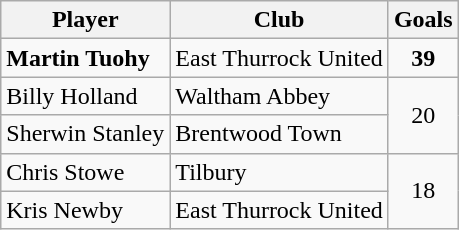<table class="wikitable">
<tr>
<th>Player</th>
<th>Club</th>
<th>Goals</th>
</tr>
<tr>
<td><strong>Martin Tuohy</strong></td>
<td>East Thurrock United</td>
<td align="center"><strong>39</strong></td>
</tr>
<tr>
<td>Billy Holland</td>
<td>Waltham Abbey</td>
<td rowspan="2" align="center">20</td>
</tr>
<tr>
<td>Sherwin Stanley</td>
<td>Brentwood Town</td>
</tr>
<tr>
<td>Chris Stowe</td>
<td>Tilbury</td>
<td rowspan="2" align="center">18</td>
</tr>
<tr>
<td>Kris Newby</td>
<td>East Thurrock United</td>
</tr>
</table>
